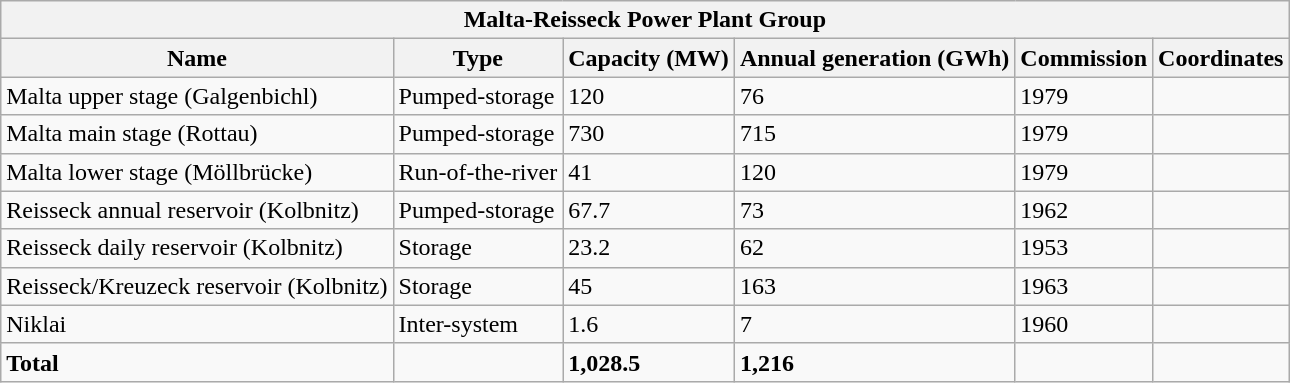<table class="wikitable collapsible collapsed">
<tr>
<th colspan="6" style="text-align: center;"><strong>Malta-Reisseck Power Plant Group</strong></th>
</tr>
<tr>
<th>Name</th>
<th>Type</th>
<th>Capacity (MW)</th>
<th>Annual generation (GWh)</th>
<th>Commission</th>
<th>Coordinates</th>
</tr>
<tr>
<td>Malta upper stage (Galgenbichl)</td>
<td>Pumped-storage</td>
<td>120</td>
<td>76</td>
<td>1979</td>
<td></td>
</tr>
<tr>
<td>Malta main stage (Rottau)</td>
<td>Pumped-storage</td>
<td>730</td>
<td>715</td>
<td>1979</td>
<td></td>
</tr>
<tr>
<td>Malta lower stage (Möllbrücke)</td>
<td>Run-of-the-river</td>
<td>41</td>
<td>120</td>
<td>1979</td>
<td></td>
</tr>
<tr>
<td>Reisseck annual reservoir (Kolbnitz)</td>
<td>Pumped-storage</td>
<td>67.7</td>
<td>73</td>
<td>1962</td>
<td></td>
</tr>
<tr>
<td>Reisseck daily reservoir (Kolbnitz)</td>
<td>Storage</td>
<td>23.2</td>
<td>62</td>
<td>1953</td>
<td></td>
</tr>
<tr>
<td>Reisseck/Kreuzeck reservoir (Kolbnitz)</td>
<td>Storage</td>
<td>45</td>
<td>163</td>
<td>1963</td>
<td></td>
</tr>
<tr>
<td>Niklai</td>
<td>Inter-system</td>
<td>1.6</td>
<td>7</td>
<td>1960</td>
<td></td>
</tr>
<tr>
<td><strong>Total</strong></td>
<td></td>
<td><strong>1,028.5</strong></td>
<td><strong>1,216</strong></td>
<td></td>
<td></td>
</tr>
</table>
